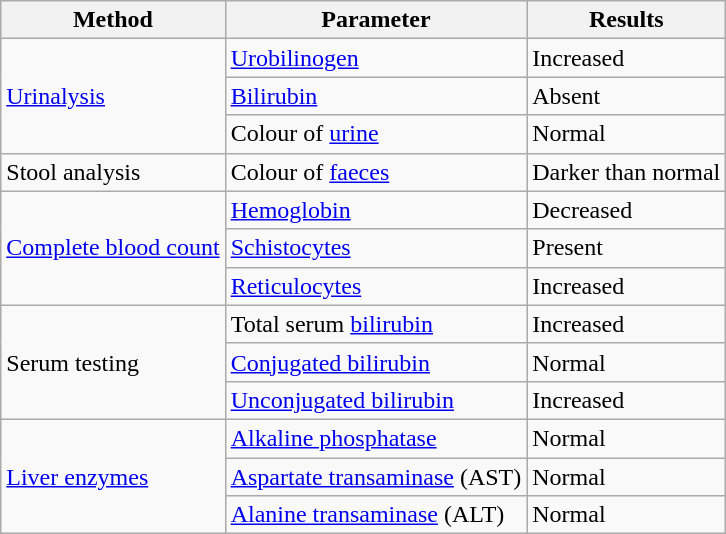<table class="wikitable">
<tr>
<th>Method</th>
<th>Parameter</th>
<th>Results</th>
</tr>
<tr>
<td rowspan="3"><a href='#'>Urinalysis</a></td>
<td><a href='#'>Urobilinogen</a></td>
<td>Increased</td>
</tr>
<tr>
<td><a href='#'>Bilirubin</a></td>
<td>Absent</td>
</tr>
<tr>
<td>Colour of <a href='#'>urine</a></td>
<td>Normal</td>
</tr>
<tr>
<td>Stool analysis</td>
<td>Colour of <a href='#'>faeces</a></td>
<td>Darker than normal</td>
</tr>
<tr>
<td rowspan="3"><a href='#'>Complete blood count</a></td>
<td><a href='#'>Hemoglobin</a></td>
<td>Decreased</td>
</tr>
<tr>
<td><a href='#'>Schistocytes</a></td>
<td>Present</td>
</tr>
<tr>
<td><a href='#'>Reticulocytes</a></td>
<td>Increased</td>
</tr>
<tr>
<td rowspan="3">Serum testing</td>
<td>Total serum <a href='#'>bilirubin</a></td>
<td>Increased</td>
</tr>
<tr>
<td><a href='#'>Conjugated bilirubin</a></td>
<td>Normal</td>
</tr>
<tr>
<td><a href='#'>Unconjugated bilirubin</a></td>
<td>Increased</td>
</tr>
<tr>
<td rowspan="3"><a href='#'>Liver enzymes</a></td>
<td><a href='#'>Alkaline phosphatase</a></td>
<td>Normal</td>
</tr>
<tr>
<td><a href='#'>Aspartate transaminase</a> (AST)</td>
<td>Normal</td>
</tr>
<tr>
<td><a href='#'>Alanine transaminase</a> (ALT)</td>
<td>Normal</td>
</tr>
</table>
